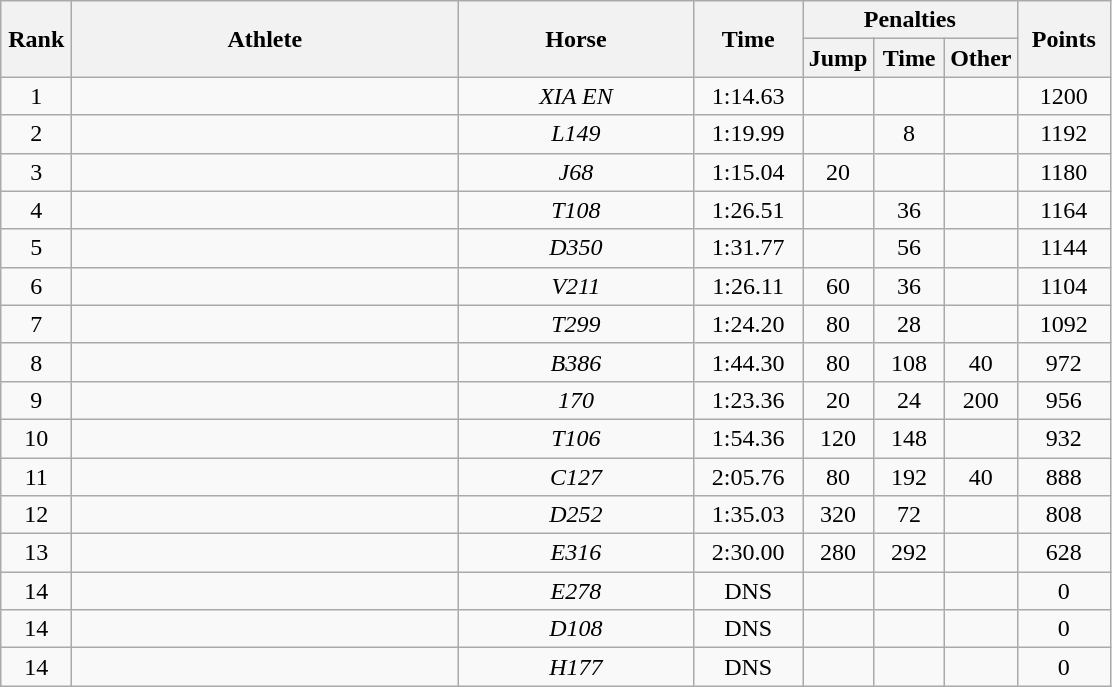<table class=wikitable style="text-align:center">
<tr>
<th rowspan=2 width=40>Rank</th>
<th rowspan=2 width=250>Athlete</th>
<th rowspan=2 width=150>Horse</th>
<th rowspan=2 width=65>Time</th>
<th colspan=3>Penalties</th>
<th rowspan=2 width=55>Points</th>
</tr>
<tr>
<th width=40>Jump</th>
<th width=40>Time</th>
<th width=40>Other</th>
</tr>
<tr>
<td>1</td>
<td align=left></td>
<td><em>XIA EN</em></td>
<td>1:14.63</td>
<td></td>
<td></td>
<td></td>
<td>1200</td>
</tr>
<tr>
<td>2</td>
<td align=left></td>
<td><em>L149</em></td>
<td>1:19.99</td>
<td></td>
<td>8</td>
<td></td>
<td>1192</td>
</tr>
<tr>
<td>3</td>
<td align=left></td>
<td><em>J68</em></td>
<td>1:15.04</td>
<td>20</td>
<td></td>
<td></td>
<td>1180</td>
</tr>
<tr>
<td>4</td>
<td align=left></td>
<td><em>T108</em></td>
<td>1:26.51</td>
<td></td>
<td>36</td>
<td></td>
<td>1164</td>
</tr>
<tr>
<td>5</td>
<td align=left></td>
<td><em>D350</em></td>
<td>1:31.77</td>
<td></td>
<td>56</td>
<td></td>
<td>1144</td>
</tr>
<tr>
<td>6</td>
<td align=left></td>
<td><em>V211</em></td>
<td>1:26.11</td>
<td>60</td>
<td>36</td>
<td></td>
<td>1104</td>
</tr>
<tr>
<td>7</td>
<td align=left></td>
<td><em>T299</em></td>
<td>1:24.20</td>
<td>80</td>
<td>28</td>
<td></td>
<td>1092</td>
</tr>
<tr>
<td>8</td>
<td align=left></td>
<td><em>B386</em></td>
<td>1:44.30</td>
<td>80</td>
<td>108</td>
<td>40</td>
<td>972</td>
</tr>
<tr>
<td>9</td>
<td align=left></td>
<td><em>170</em></td>
<td>1:23.36</td>
<td>20</td>
<td>24</td>
<td>200</td>
<td>956</td>
</tr>
<tr>
<td>10</td>
<td align=left></td>
<td><em>T106</em></td>
<td>1:54.36</td>
<td>120</td>
<td>148</td>
<td></td>
<td>932</td>
</tr>
<tr>
<td>11</td>
<td align=left></td>
<td><em>C127</em></td>
<td>2:05.76</td>
<td>80</td>
<td>192</td>
<td>40</td>
<td>888</td>
</tr>
<tr>
<td>12</td>
<td align=left></td>
<td><em>D252</em></td>
<td>1:35.03</td>
<td>320</td>
<td>72</td>
<td></td>
<td>808</td>
</tr>
<tr>
<td>13</td>
<td align=left></td>
<td><em>E316</em></td>
<td>2:30.00</td>
<td>280</td>
<td>292</td>
<td></td>
<td>628</td>
</tr>
<tr>
<td>14</td>
<td align=left></td>
<td><em>E278</em></td>
<td>DNS</td>
<td></td>
<td></td>
<td></td>
<td>0</td>
</tr>
<tr>
<td>14</td>
<td align=left></td>
<td><em>D108</em></td>
<td>DNS</td>
<td></td>
<td></td>
<td></td>
<td>0</td>
</tr>
<tr>
<td>14</td>
<td align=left></td>
<td><em>H177</em></td>
<td>DNS</td>
<td></td>
<td></td>
<td></td>
<td>0</td>
</tr>
</table>
